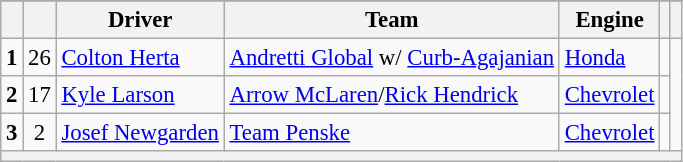<table class="wikitable" style="font-size:95%;">
<tr>
</tr>
<tr>
<th></th>
<th></th>
<th>Driver</th>
<th>Team</th>
<th>Engine</th>
<th></th>
<th></th>
</tr>
<tr>
<td style="text-align:center;"><strong>1</strong></td>
<td style="text-align:center;">26</td>
<td> <a href='#'>Colton Herta</a></td>
<td><a href='#'>Andretti Global</a> w/ <a href='#'>Curb-Agajanian</a></td>
<td><a href='#'>Honda</a></td>
<td></td>
</tr>
<tr>
<td style="text-align:center;"><strong>2</strong></td>
<td style="text-align:center;">17</td>
<td> <a href='#'>Kyle Larson</a> </td>
<td><a href='#'>Arrow McLaren</a>/<a href='#'>Rick Hendrick</a></td>
<td><a href='#'>Chevrolet</a></td>
<td></td>
</tr>
<tr>
<td style="text-align:center;"><strong>3</strong></td>
<td style="text-align:center;">2</td>
<td> <a href='#'>Josef Newgarden</a></td>
<td><a href='#'>Team Penske</a></td>
<td><a href='#'>Chevrolet</a></td>
<td></td>
</tr>
<tr>
<th colspan=7></th>
</tr>
</table>
